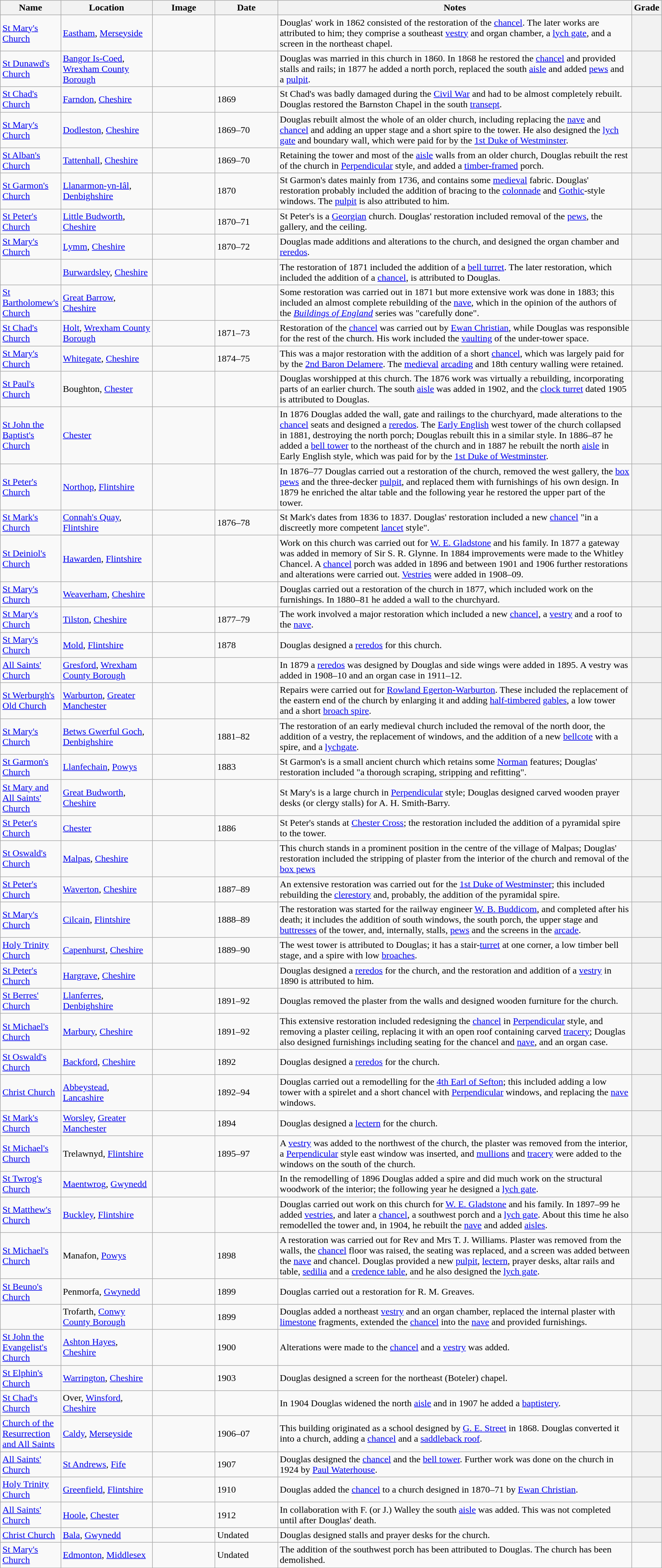<table class="wikitable sortable">
<tr>
<th style="width:90px">Name</th>
<th style="width:150px">Location</th>
<th style="width:100px" class="unsortable">Image</th>
<th style="width:100px">Date</th>
<th style="width:600px" class="unsortable">Notes</th>
<th style="width:32px">Grade</th>
</tr>
<tr>
<td><a href='#'>St Mary's Church</a></td>
<td><a href='#'>Eastham</a>, <a href='#'>Merseyside</a><br><small></small></td>
<td></td>
<td></td>
<td>Douglas' work in 1862 consisted of the restoration of the <a href='#'>chancel</a>. The later works are attributed to him; they comprise a southeast <a href='#'>vestry</a> and organ chamber, a <a href='#'>lych gate</a>, and a screen in the northeast chapel.</td>
<th></th>
</tr>
<tr>
<td><a href='#'>St Dunawd's Church</a></td>
<td><a href='#'>Bangor Is-Coed</a>, <a href='#'>Wrexham County Borough</a><br><small></small></td>
<td></td>
<td></td>
<td>Douglas was married in this church in 1860. In 1868 he restored the <a href='#'>chancel</a> and provided stalls and rails; in 1877 he added a north porch, replaced the south <a href='#'>aisle</a> and added <a href='#'>pews</a> and a <a href='#'>pulpit</a>.</td>
<th></th>
</tr>
<tr>
<td><a href='#'>St Chad's Church</a></td>
<td><a href='#'>Farndon</a>, <a href='#'>Cheshire</a><br><small></small></td>
<td></td>
<td>1869</td>
<td>St Chad's was badly damaged during the <a href='#'>Civil War</a> and had to be almost completely rebuilt. Douglas restored the Barnston Chapel in the south <a href='#'>transept</a>.</td>
<th></th>
</tr>
<tr>
<td><a href='#'>St Mary's Church</a></td>
<td><a href='#'>Dodleston</a>, <a href='#'>Cheshire</a><br><small></small></td>
<td></td>
<td>1869–70</td>
<td>Douglas rebuilt almost the whole of an older church, including replacing the <a href='#'>nave</a> and <a href='#'>chancel</a> and adding an upper stage and a short spire to the tower. He also designed the <a href='#'>lych gate</a> and boundary wall, which were paid for by the <a href='#'>1st Duke of Westminster</a>.</td>
<th></th>
</tr>
<tr>
<td><a href='#'>St Alban's Church</a></td>
<td><a href='#'>Tattenhall</a>, <a href='#'>Cheshire</a><br><small></small></td>
<td></td>
<td>1869–70</td>
<td>Retaining the tower and most of the <a href='#'>aisle</a> walls from an older church, Douglas rebuilt the rest of the church in <a href='#'>Perpendicular</a> style, and added a <a href='#'>timber-framed</a> porch.</td>
<th></th>
</tr>
<tr>
<td><a href='#'>St Garmon's Church</a></td>
<td><a href='#'>Llanarmon-yn-Iâl</a>, <a href='#'>Denbighshire</a><br><small></small></td>
<td></td>
<td>1870</td>
<td>St Garmon's dates mainly from 1736, and contains some <a href='#'>medieval</a> fabric. Douglas' restoration probably included the addition of bracing to the <a href='#'>colonnade</a> and <a href='#'>Gothic</a>-style windows. The <a href='#'>pulpit</a> is also attributed to him.</td>
<th></th>
</tr>
<tr>
<td><a href='#'>St Peter's Church</a></td>
<td><a href='#'>Little Budworth</a>, <a href='#'>Cheshire</a><br><small></small></td>
<td></td>
<td>1870–71</td>
<td>St Peter's is a <a href='#'>Georgian</a> church. Douglas' restoration included removal of the <a href='#'>pews</a>, the gallery, and the ceiling.</td>
<th></th>
</tr>
<tr>
<td><a href='#'>St Mary's Church</a></td>
<td><a href='#'>Lymm</a>, <a href='#'>Cheshire</a><br><small></small></td>
<td></td>
<td>1870–72</td>
<td>Douglas made additions and alterations to the church, and designed the organ chamber and <a href='#'>reredos</a>.</td>
<th></th>
</tr>
<tr>
<td></td>
<td><a href='#'>Burwardsley</a>, <a href='#'>Cheshire</a><br><small></small></td>
<td></td>
<td></td>
<td>The restoration of 1871 included the addition of a <a href='#'>bell turret</a>. The later restoration, which included the addition of a <a href='#'>chancel</a>, is attributed to Douglas.</td>
<th></th>
</tr>
<tr>
<td><a href='#'>St Bartholomew's Church</a></td>
<td><a href='#'>Great Barrow</a>, <a href='#'>Cheshire</a><br><small></small></td>
<td></td>
<td></td>
<td>Some restoration was carried out in 1871 but more extensive work was done in 1883; this included an almost complete rebuilding of the <a href='#'>nave</a>, which in the opinion of the authors of the <em><a href='#'>Buildings of England</a></em> series was "carefully done".</td>
<th></th>
</tr>
<tr>
<td><a href='#'>St Chad's Church</a></td>
<td><a href='#'>Holt</a>, <a href='#'>Wrexham County Borough</a><br><small></small></td>
<td></td>
<td>1871–73</td>
<td>Restoration of the <a href='#'>chancel</a> was carried out by <a href='#'>Ewan Christian</a>, while Douglas was responsible for the rest of the church. His work included the <a href='#'>vaulting</a> of the under-tower space.</td>
<th></th>
</tr>
<tr>
<td><a href='#'>St Mary's Church</a></td>
<td><a href='#'>Whitegate</a>, <a href='#'>Cheshire</a><br><small></small></td>
<td></td>
<td>1874–75</td>
<td>This was a major restoration with the addition of a short <a href='#'>chancel</a>, which was largely paid for by the <a href='#'>2nd Baron Delamere</a>. The <a href='#'>medieval</a> <a href='#'>arcading</a> and 18th century walling were retained.</td>
<th></th>
</tr>
<tr>
<td><a href='#'>St Paul's Church</a></td>
<td>Boughton, <a href='#'>Chester</a><br><small></small></td>
<td></td>
<td></td>
<td>Douglas worshipped at this church. The 1876 work was virtually a rebuilding, incorporating parts of an earlier church. The south <a href='#'>aisle</a> was added in 1902, and the <a href='#'>clock turret</a> dated 1905 is attributed to Douglas.</td>
<th></th>
</tr>
<tr>
<td><a href='#'>St John the Baptist's Church</a></td>
<td><a href='#'>Chester</a><br><small></small></td>
<td></td>
<td></td>
<td>In 1876 Douglas added the wall, gate and railings to the churchyard, made alterations to the <a href='#'>chancel</a> seats and designed a <a href='#'>reredos</a>. The <a href='#'>Early English</a> west tower of the church collapsed in 1881, destroying the north porch; Douglas rebuilt this in a similar style. In 1886–87 he added a <a href='#'>bell tower</a> to the northeast of the church and in 1887 he rebuilt the north <a href='#'>aisle</a> in Early English style, which was paid for by the <a href='#'>1st Duke of Westminster</a>.</td>
<th></th>
</tr>
<tr>
<td><a href='#'>St Peter's Church</a></td>
<td><a href='#'>Northop</a>, <a href='#'>Flintshire</a><br><small></small></td>
<td></td>
<td></td>
<td>In 1876–77 Douglas carried out a restoration of the church, removed the west gallery, the <a href='#'>box pews</a> and the three-decker <a href='#'>pulpit</a>, and replaced them with furnishings of his own design. In 1879 he enriched the altar table and the following year he restored the upper part of the tower.</td>
<th></th>
</tr>
<tr>
<td><a href='#'>St Mark's Church</a></td>
<td><a href='#'>Connah's Quay</a>, <a href='#'>Flintshire</a><br><small></small></td>
<td></td>
<td>1876–78</td>
<td>St Mark's dates from 1836 to 1837. Douglas' restoration included a new <a href='#'>chancel</a> "in a discreetly more competent <a href='#'>lancet</a> style".</td>
<th></th>
</tr>
<tr>
<td><a href='#'>St Deiniol's Church</a></td>
<td><a href='#'>Hawarden</a>, <a href='#'>Flintshire</a><br><small></small></td>
<td></td>
<td></td>
<td>Work on this church was carried out for <a href='#'>W. E. Gladstone</a> and his family. In 1877 a gateway was added in memory of Sir S. R. Glynne. In 1884 improvements were made to the Whitley Chancel. A <a href='#'>chancel</a> porch was added in 1896 and between 1901 and 1906 further restorations and alterations were carried out. <a href='#'>Vestries</a> were added in 1908–09.</td>
<th></th>
</tr>
<tr>
<td><a href='#'>St Mary's Church</a></td>
<td><a href='#'>Weaverham</a>, <a href='#'>Cheshire</a><br><small></small></td>
<td></td>
<td></td>
<td>Douglas carried out a restoration of the church in 1877, which included work on the furnishings. In 1880–81 he added a wall to the churchyard.</td>
<th></th>
</tr>
<tr>
<td><a href='#'>St Mary's Church</a></td>
<td><a href='#'>Tilston</a>, <a href='#'>Cheshire</a><br><small></small></td>
<td></td>
<td>1877–79</td>
<td>The work involved a major restoration which included a new <a href='#'>chancel</a>, a <a href='#'>vestry</a> and a roof to the <a href='#'>nave</a>.</td>
<th></th>
</tr>
<tr>
<td><a href='#'>St Mary's Church</a></td>
<td><a href='#'>Mold</a>, <a href='#'>Flintshire</a><br><small></small></td>
<td></td>
<td>1878</td>
<td>Douglas designed a <a href='#'>reredos</a> for this church.</td>
<th></th>
</tr>
<tr>
<td><a href='#'>All Saints' Church</a></td>
<td><a href='#'>Gresford</a>, <a href='#'>Wrexham County Borough</a><br><small></small></td>
<td></td>
<td></td>
<td>In 1879 a <a href='#'>reredos</a> was designed by Douglas and side wings were added in 1895. A vestry was added in 1908–10 and an organ case in 1911–12.</td>
<th></th>
</tr>
<tr>
<td><a href='#'>St Werburgh's Old Church</a></td>
<td><a href='#'>Warburton</a>, <a href='#'>Greater Manchester</a><br><small></small></td>
<td></td>
<td></td>
<td>Repairs were carried out for <a href='#'>Rowland Egerton-Warburton</a>. These included the replacement of the eastern end of the church by enlarging it and adding <a href='#'>half-timbered</a> <a href='#'>gables</a>, a low tower and a short <a href='#'>broach spire</a>.</td>
<th></th>
</tr>
<tr>
<td><a href='#'>St Mary's Church</a></td>
<td><a href='#'>Betws Gwerful Goch</a>, <a href='#'>Denbighshire</a><br><small></small></td>
<td></td>
<td>1881–82</td>
<td>The restoration of an early medieval church included the removal of the north door, the addition of a vestry, the replacement of windows, and the addition of a new <a href='#'>bellcote</a> with a spire, and a <a href='#'>lychgate</a>.</td>
<th></th>
</tr>
<tr>
<td><a href='#'>St Garmon's Church</a></td>
<td><a href='#'>Llanfechain</a>, <a href='#'>Powys</a><br><small></small></td>
<td></td>
<td>1883</td>
<td>St Garmon's is a small ancient church which retains some <a href='#'>Norman</a> features; Douglas' restoration included "a thorough scraping, stripping and refitting".</td>
<th></th>
</tr>
<tr>
<td><a href='#'>St Mary and All Saints' Church</a></td>
<td><a href='#'>Great Budworth</a>, <a href='#'>Cheshire</a><br><small></small></td>
<td></td>
<td></td>
<td>St Mary's is a large church in <a href='#'>Perpendicular</a> style; Douglas designed carved wooden prayer desks (or clergy stalls) for A. H. Smith-Barry.</td>
<th></th>
</tr>
<tr>
<td><a href='#'>St Peter's Church</a></td>
<td><a href='#'>Chester</a><br><small></small></td>
<td></td>
<td>1886</td>
<td>St Peter's stands at <a href='#'>Chester Cross</a>; the restoration included the addition of a pyramidal spire to the tower.</td>
<th></th>
</tr>
<tr>
<td><a href='#'>St Oswald's Church</a></td>
<td><a href='#'>Malpas</a>, <a href='#'>Cheshire</a><br><small></small></td>
<td></td>
<td></td>
<td>This church stands in a prominent position in the centre of the village of Malpas; Douglas' restoration included the stripping of plaster from the interior of the church and removal of the <a href='#'>box pews</a></td>
<th></th>
</tr>
<tr>
<td><a href='#'>St Peter's Church</a></td>
<td><a href='#'>Waverton</a>, <a href='#'>Cheshire</a><br><small></small></td>
<td></td>
<td>1887–89</td>
<td>An extensive restoration was carried out for the <a href='#'>1st Duke of Westminster</a>; this included rebuilding the <a href='#'>clerestory</a> and, probably, the addition of the pyramidal spire.</td>
<th></th>
</tr>
<tr>
<td><a href='#'>St Mary's Church</a></td>
<td><a href='#'>Cilcain</a>, <a href='#'>Flintshire</a><br><small></small></td>
<td></td>
<td>1888–89</td>
<td>The restoration was started for the railway engineer <a href='#'>W. B. Buddicom</a>, and completed after his death; it includes the addition of south windows, the south porch, the upper stage and <a href='#'>buttresses</a> of the tower, and, internally, stalls, <a href='#'>pews</a> and the screens in the <a href='#'>arcade</a>.</td>
<th></th>
</tr>
<tr>
<td><a href='#'>Holy Trinity Church</a></td>
<td><a href='#'>Capenhurst</a>, <a href='#'>Cheshire</a><br><small></small></td>
<td></td>
<td>1889–90</td>
<td>The west tower is attributed to Douglas; it has a stair-<a href='#'>turret</a> at one corner, a low timber bell stage, and a spire with low <a href='#'>broaches</a>.</td>
<th></th>
</tr>
<tr>
<td><a href='#'>St Peter's Church</a></td>
<td><a href='#'>Hargrave</a>, <a href='#'>Cheshire</a><br><small></small></td>
<td></td>
<td></td>
<td>Douglas designed a <a href='#'>reredos</a> for the church, and the restoration and addition of a <a href='#'>vestry</a> in 1890 is attributed to him.</td>
<th></th>
</tr>
<tr>
<td><a href='#'>St Berres' Church</a></td>
<td><a href='#'>Llanferres</a>, <a href='#'>Denbighshire</a><br><small></small></td>
<td></td>
<td>1891–92</td>
<td>Douglas removed the plaster from the walls and designed wooden furniture for the church.</td>
<th></th>
</tr>
<tr>
<td><a href='#'>St Michael's Church</a></td>
<td><a href='#'>Marbury</a>, <a href='#'>Cheshire</a><br><small></small></td>
<td></td>
<td>1891–92</td>
<td>This extensive restoration included redesigning the <a href='#'>chancel</a> in <a href='#'>Perpendicular</a> style, and removing a plaster ceiling, replacing it with an open roof containing carved <a href='#'>tracery</a>; Douglas also designed furnishings including seating for the chancel and <a href='#'>nave</a>, and an organ case.</td>
<th></th>
</tr>
<tr>
<td><a href='#'>St Oswald's Church</a></td>
<td><a href='#'>Backford</a>, <a href='#'>Cheshire</a><br><small></small></td>
<td></td>
<td>1892</td>
<td>Douglas designed a <a href='#'>reredos</a> for the church.</td>
<th></th>
</tr>
<tr>
<td><a href='#'>Christ Church</a></td>
<td><a href='#'>Abbeystead</a>, <a href='#'>Lancashire</a><br><small></small></td>
<td></td>
<td>1892–94</td>
<td>Douglas carried out a remodelling for the <a href='#'>4th Earl of Sefton</a>; this included adding a low tower with a spirelet and a short chancel with <a href='#'>Perpendicular</a> windows, and replacing the <a href='#'>nave</a> windows.</td>
<th></th>
</tr>
<tr>
<td><a href='#'>St Mark's Church</a></td>
<td><a href='#'>Worsley</a>, <a href='#'>Greater Manchester</a><br><small></small></td>
<td></td>
<td>1894</td>
<td>Douglas designed a <a href='#'>lectern</a> for the church.</td>
<th></th>
</tr>
<tr>
<td><a href='#'>St Michael's Church</a></td>
<td>Trelawnyd, <a href='#'>Flintshire</a><br><small></small></td>
<td></td>
<td>1895–97</td>
<td>A <a href='#'>vestry</a> was added to the northwest of the church, the plaster was removed from the interior, a <a href='#'>Perpendicular</a> style east window was inserted, and <a href='#'>mullions</a> and <a href='#'>tracery</a> were added to the windows on the south of the church.</td>
<th></th>
</tr>
<tr>
<td><a href='#'>St Twrog's Church</a></td>
<td><a href='#'>Maentwrog</a>, <a href='#'>Gwynedd</a><br><small></small></td>
<td></td>
<td></td>
<td>In the remodelling of 1896 Douglas added a spire and did much work on the structural woodwork of the interior; the following year he designed a <a href='#'>lych gate</a>.</td>
<th></th>
</tr>
<tr>
<td><a href='#'>St Matthew's Church</a></td>
<td><a href='#'>Buckley</a>, <a href='#'>Flintshire</a><br><small></small></td>
<td></td>
<td></td>
<td>Douglas carried out work on this church for <a href='#'>W. E. Gladstone</a> and his family. In 1897–99 he added <a href='#'>vestries</a>, and later a <a href='#'>chancel</a>, a southwest porch and a <a href='#'>lych gate</a>. About this time he also remodelled the tower and, in 1904, he rebuilt the <a href='#'>nave</a> and added <a href='#'>aisles</a>.</td>
<th></th>
</tr>
<tr>
<td><a href='#'>St Michael's Church</a></td>
<td>Manafon, <a href='#'>Powys</a><br><small></small></td>
<td></td>
<td>1898</td>
<td>A restoration was carried out for Rev and Mrs T. J. Williams. Plaster was removed from the walls, the <a href='#'>chancel</a> floor was raised, the seating was replaced, and a screen was added between the <a href='#'>nave</a> and chancel. Douglas provided a new <a href='#'>pulpit</a>, <a href='#'>lectern</a>, prayer desks, altar rails and table, <a href='#'>sedilia</a> and a <a href='#'>credence table</a>, and he also designed the <a href='#'>lych gate</a>.</td>
<th></th>
</tr>
<tr>
<td><a href='#'>St Beuno's Church</a></td>
<td>Penmorfa, <a href='#'>Gwynedd</a><br><small></small></td>
<td></td>
<td>1899</td>
<td>Douglas carried out a restoration for R. M. Greaves.</td>
<th></th>
</tr>
<tr>
<td></td>
<td>Trofarth, <a href='#'>Conwy County Borough</a><br><small></small></td>
<td></td>
<td>1899</td>
<td>Douglas added a northeast <a href='#'>vestry</a> and an organ chamber, replaced the internal plaster with <a href='#'>limestone</a> fragments, extended the <a href='#'>chancel</a> into the <a href='#'>nave</a> and provided furnishings.</td>
<th></th>
</tr>
<tr>
<td><a href='#'>St John the Evangelist's Church</a></td>
<td><a href='#'>Ashton Hayes</a>, <a href='#'>Cheshire</a><br><small></small></td>
<td></td>
<td>1900</td>
<td>Alterations were made to the <a href='#'>chancel</a> and a <a href='#'>vestry</a> was added.</td>
<th></th>
</tr>
<tr>
<td><a href='#'>St Elphin's Church</a></td>
<td><a href='#'>Warrington</a>, <a href='#'>Cheshire</a><br><small></small></td>
<td></td>
<td>1903</td>
<td>Douglas designed a screen for the northeast (Boteler) chapel.</td>
<th></th>
</tr>
<tr>
<td><a href='#'>St Chad's Church</a></td>
<td>Over, <a href='#'>Winsford</a>, <a href='#'>Cheshire</a><br><small></small></td>
<td></td>
<td></td>
<td>In 1904 Douglas widened the north <a href='#'>aisle</a> and in 1907 he added a <a href='#'>baptistery</a>.</td>
<th></th>
</tr>
<tr>
<td><a href='#'>Church of the Resurrection and All Saints</a></td>
<td><a href='#'>Caldy</a>, <a href='#'>Merseyside</a><small></small></td>
<td></td>
<td>1906–07</td>
<td>This building originated as a school designed by <a href='#'>G. E. Street</a> in 1868. Douglas converted it into a church, adding a <a href='#'>chancel</a> and a <a href='#'>saddleback roof</a>.</td>
<th></th>
</tr>
<tr>
<td><a href='#'>All Saints' Church</a></td>
<td><a href='#'>St Andrews</a>, <a href='#'>Fife</a><br><small></small></td>
<td></td>
<td>1907</td>
<td>Douglas designed the <a href='#'>chancel</a> and the <a href='#'>bell tower</a>. Further work was done on the church in 1924 by <a href='#'>Paul Waterhouse</a>.</td>
<th></th>
</tr>
<tr>
<td><a href='#'>Holy Trinity Church</a></td>
<td><a href='#'>Greenfield</a>, <a href='#'>Flintshire</a><br><small></small></td>
<td></td>
<td>1910</td>
<td>Douglas added the <a href='#'>chancel</a> to a church designed in 1870–71 by <a href='#'>Ewan Christian</a>.</td>
<th></th>
</tr>
<tr>
<td><a href='#'>All Saints' Church</a></td>
<td><a href='#'>Hoole</a>, <a href='#'>Chester</a><br><small></small></td>
<td></td>
<td>1912</td>
<td>In collaboration with F. (or J.) Walley the south <a href='#'>aisle</a> was added. This was not completed until after Douglas' death.</td>
<th></th>
</tr>
<tr>
<td><a href='#'>Christ Church</a></td>
<td><a href='#'>Bala</a>, <a href='#'>Gwynedd</a><br><small></small></td>
<td></td>
<td>Undated</td>
<td>Douglas designed stalls and prayer desks for the church.</td>
<th></th>
</tr>
<tr>
<td><a href='#'>St Mary's Church</a></td>
<td><a href='#'>Edmonton</a>, <a href='#'>Middlesex</a><br><small></small></td>
<td></td>
<td>Undated</td>
<td>The addition of the southwest porch has been attributed to Douglas. The church has been demolished.</td>
<td data-sort-value="e"></td>
</tr>
<tr>
</tr>
</table>
